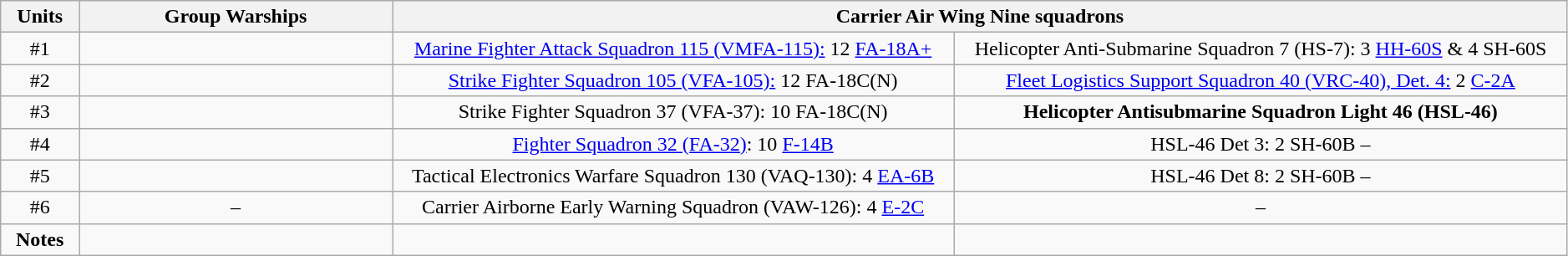<table class="wikitable" style="text-align:center" width=99%>
<tr>
<th rowspan="1" width="5%">Units</th>
<th colspan="1" width="20%" align="center">Group Warships</th>
<th colspan="2" align="center">Carrier Air Wing Nine squadrons</th>
</tr>
<tr>
<td>#1</td>
<td></td>
<td><a href='#'>Marine Fighter Attack Squadron 115 (VMFA-115):</a> 12 <a href='#'>FA-18A+</a></td>
<td>Helicopter Anti-Submarine Squadron 7 (HS-7):  3 <a href='#'>HH-60S</a> & 4 SH-60S</td>
</tr>
<tr>
<td>#2</td>
<td></td>
<td><a href='#'>Strike Fighter Squadron 105 (VFA-105):</a> 12 FA-18C(N)</td>
<td><a href='#'>Fleet Logistics Support Squadron 40 (VRC-40), Det. 4:</a> 2 <a href='#'>C-2A</a></td>
</tr>
<tr>
<td>#3</td>
<td></td>
<td>Strike Fighter Squadron 37 (VFA-37):  10 FA-18C(N)</td>
<td><strong>Helicopter Antisubmarine Squadron Light 46 (HSL-46)</strong></td>
</tr>
<tr>
<td>#4</td>
<td></td>
<td><a href='#'>Fighter Squadron 32 (FA-32)</a>:  10 <a href='#'>F-14B</a></td>
<td>HSL-46 Det 3:  2 SH-60B – </td>
</tr>
<tr>
<td>#5</td>
<td></td>
<td>Tactical Electronics Warfare Squadron 130 (VAQ-130):  4 <a href='#'>EA-6B</a></td>
<td>HSL-46 Det 8:  2 SH-60B – </td>
</tr>
<tr>
<td>#6</td>
<td>–</td>
<td>Carrier Airborne Early Warning Squadron (VAW-126):  4 <a href='#'>E-2C</a></td>
<td>–</td>
</tr>
<tr>
<td><strong>Notes</strong></td>
<td></td>
<td></td>
<td></td>
</tr>
</table>
